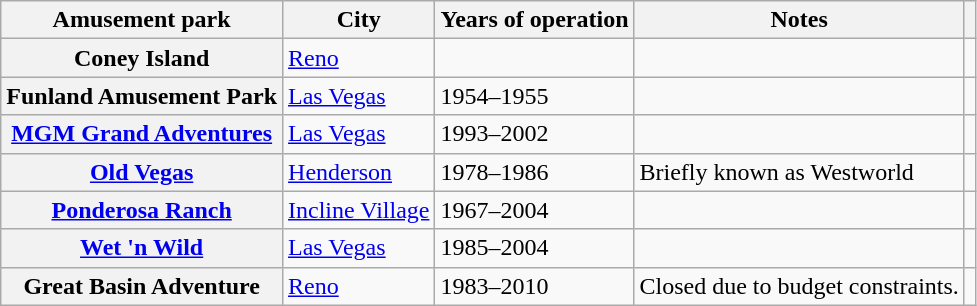<table class="wikitable plainrowheaders sortable">
<tr>
<th scope="col">Amusement park</th>
<th scope="col">City</th>
<th scope="col">Years of operation</th>
<th scope="col" class="unsortable">Notes</th>
<th scope="col" class="unsortable"></th>
</tr>
<tr>
<th scope="row">Coney Island</th>
<td><a href='#'>Reno</a></td>
<td></td>
<td></td>
<td style="text-align:center;"></td>
</tr>
<tr>
<th scope="row">Funland Amusement Park</th>
<td><a href='#'>Las Vegas</a></td>
<td>1954–1955</td>
<td></td>
<td style="text-align:center;"></td>
</tr>
<tr>
<th scope="row"><a href='#'>MGM Grand Adventures</a></th>
<td><a href='#'>Las Vegas</a></td>
<td>1993–2002</td>
<td></td>
<td style="text-align:center;"></td>
</tr>
<tr>
<th scope="row"><a href='#'>Old Vegas</a></th>
<td><a href='#'>Henderson</a></td>
<td>1978–1986</td>
<td>Briefly known as Westworld</td>
<td style="text-align:center;"></td>
</tr>
<tr>
<th scope="row"><a href='#'>Ponderosa Ranch</a></th>
<td><a href='#'>Incline Village</a></td>
<td>1967–2004</td>
<td></td>
<td style="text-align:center;"></td>
</tr>
<tr>
<th scope="row"><a href='#'>Wet 'n Wild</a></th>
<td><a href='#'>Las Vegas</a></td>
<td>1985–2004</td>
<td></td>
<td style="text-align:center;"></td>
</tr>
<tr>
<th scope="row">Great Basin Adventure </th>
<td><a href='#'>Reno</a></td>
<td>1983–2010</td>
<td>Closed due to budget constraints.</td>
<td style="text-align:center;"></td>
</tr>
</table>
